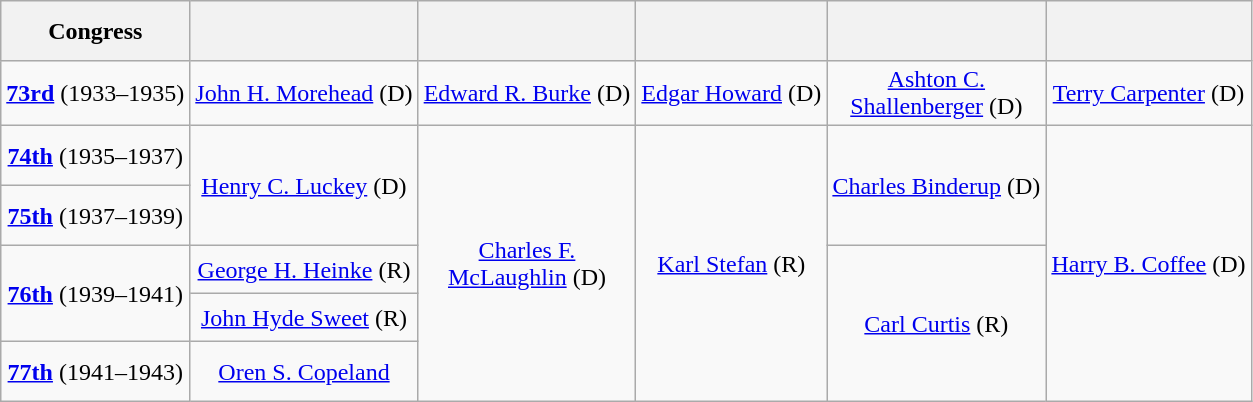<table class=wikitable style="text-align:center">
<tr style="height:2.5em">
<th>Congress</th>
<th></th>
<th></th>
<th></th>
<th></th>
<th></th>
</tr>
<tr style="height:2.5em">
<td><strong><a href='#'>73rd</a></strong> (1933–1935)</td>
<td><a href='#'>John H. Morehead</a> (D)</td>
<td><a href='#'>Edward R. Burke</a> (D)</td>
<td><a href='#'>Edgar Howard</a> (D)</td>
<td><a href='#'>Ashton C.<br>Shallenberger</a> (D)</td>
<td><a href='#'>Terry Carpenter</a> (D)</td>
</tr>
<tr style="height:2.5em">
<td><strong><a href='#'>74th</a></strong> (1935–1937)</td>
<td rowspan=2 ><a href='#'>Henry C. Luckey</a> (D)</td>
<td rowspan=5 ><a href='#'>Charles F.<br>McLaughlin</a> (D)</td>
<td rowspan=5 ><a href='#'>Karl Stefan</a> (R)</td>
<td rowspan=2 ><a href='#'>Charles Binderup</a> (D)</td>
<td rowspan=5 ><a href='#'>Harry B. Coffee</a> (D)</td>
</tr>
<tr style="height:2.5em">
<td><strong><a href='#'>75th</a></strong> (1937–1939)</td>
</tr>
<tr style="height:2em">
<td rowspan=2><strong><a href='#'>76th</a></strong> (1939–1941)</td>
<td><a href='#'>George H. Heinke</a> (R)</td>
<td rowspan=3 ><a href='#'>Carl Curtis</a> (R)</td>
</tr>
<tr style="height:2em">
<td><a href='#'>John Hyde Sweet</a> (R)</td>
</tr>
<tr style="height:2.5em">
<td><strong><a href='#'>77th</a></strong> (1941–1943)</td>
<td><a href='#'>Oren S. Copeland</a></td>
</tr>
</table>
